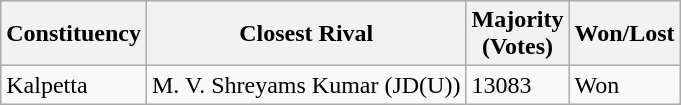<table class="wikitable">
<tr>
<th>Constituency</th>
<th>Closest Rival</th>
<th>Majority<br>(Votes)</th>
<th>Won/Lost</th>
</tr>
<tr>
<td>Kalpetta</td>
<td>M. V. Shreyams Kumar (JD(U))</td>
<td>13083</td>
<td>Won</td>
</tr>
</table>
